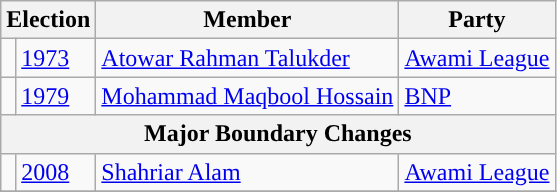<table class="wikitable">
<tr>
<th colspan="2">Election</th>
<th>Member</th>
<th>Party</th>
</tr>
<tr>
<td style="background-color:"></td>
<td><a href='#'>1973</a></td>
<td><a href='#'>Atowar Rahman Talukder</a></td>
<td><a href='#'>Awami League</a></td>
</tr>
<tr>
<td style="background-color:"></td>
<td><a href='#'>1979</a></td>
<td><a href='#'>Mohammad Maqbool Hossain</a></td>
<td><a href='#'>BNP</a></td>
</tr>
<tr>
<th colspan="4">Major Boundary Changes</th>
</tr>
<tr>
<td style="background-color:"></td>
<td><a href='#'>2008</a></td>
<td><a href='#'>Shahriar Alam</a></td>
<td><a href='#'>Awami League</a></td>
</tr>
<tr>
</tr>
</table>
